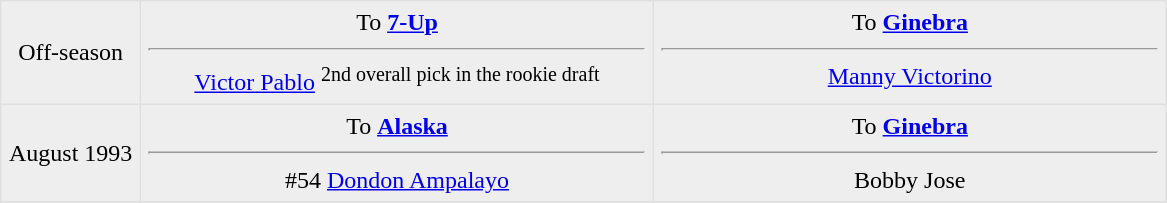<table border=1 style="border-collapse:collapse; text-align: center" bordercolor="#DFDFDF"  cellpadding="5">
<tr bgcolor="eeeeee">
<td style="width:12%">Off-season <br></td>
<td style="width:44%" valign="top">To <strong><a href='#'>7-Up</a></strong><hr><a href='#'>Victor Pablo</a> <sup>2nd overall pick in the rookie draft</sup></td>
<td style="width:44%" valign="top">To <strong><a href='#'>Ginebra</a></strong><hr><a href='#'>Manny Victorino</a></td>
</tr>
<tr bgcolor="eeeeee">
<td style="width:12%">August 1993 <br></td>
<td style="width:44%" valign="top">To <strong><a href='#'>Alaska</a></strong><hr>#54 <a href='#'>Dondon Ampalayo</a></td>
<td style="width:44%" valign="top">To <strong><a href='#'>Ginebra</a></strong><hr>Bobby Jose </td>
</tr>
<tr>
</tr>
</table>
